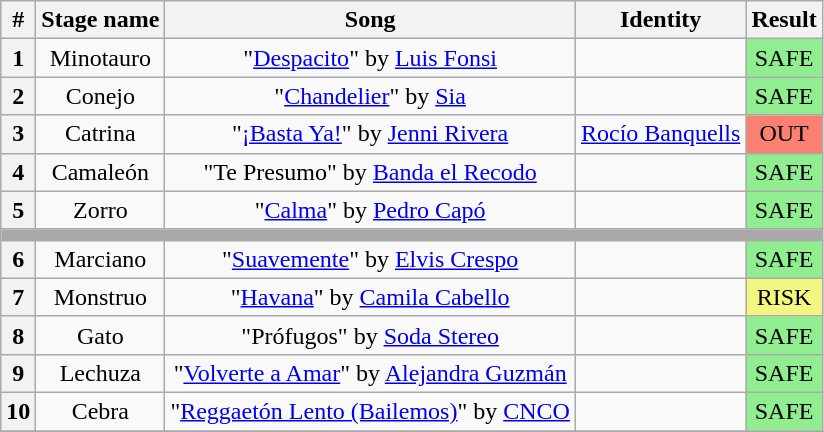<table class="wikitable plainrowheaders" style="text-align: center;">
<tr>
<th>#</th>
<th>Stage name</th>
<th>Song</th>
<th>Identity</th>
<th>Result</th>
</tr>
<tr>
<th>1</th>
<td>Minotauro</td>
<td>"<a href='#'>Despacito</a>" by <a href='#'>Luis Fonsi</a></td>
<td></td>
<td bgcolor=lightgreen>SAFE</td>
</tr>
<tr>
<th>2</th>
<td>Conejo</td>
<td>"<a href='#'>Chandelier</a>" by <a href='#'>Sia</a></td>
<td></td>
<td bgcolor=lightgreen>SAFE</td>
</tr>
<tr>
<th>3</th>
<td>Catrina</td>
<td>"<a href='#'>¡Basta Ya!</a>" by <a href='#'>Jenni Rivera</a></td>
<td><a href='#'>Rocío Banquells</a></td>
<td bgcolor=salmon>OUT</td>
</tr>
<tr>
<th>4</th>
<td>Camaleón</td>
<td>"Te Presumo" by <a href='#'>Banda el Recodo</a></td>
<td></td>
<td bgcolor=lightgreen>SAFE</td>
</tr>
<tr>
<th>5</th>
<td>Zorro</td>
<td>"<a href='#'>Calma</a>" by <a href='#'>Pedro Capó</a></td>
<td></td>
<td bgcolor=lightgreen>SAFE</td>
</tr>
<tr>
<td colspan="5" style="background:darkgray"></td>
</tr>
<tr>
<th>6</th>
<td>Marciano</td>
<td>"<a href='#'>Suavemente</a>" by <a href='#'>Elvis Crespo</a></td>
<td></td>
<td bgcolor=lightgreen>SAFE</td>
</tr>
<tr>
<th>7</th>
<td>Monstruo</td>
<td>"<a href='#'>Havana</a>" by <a href='#'>Camila Cabello</a></td>
<td></td>
<td bgcolor=#F3F781>RISK</td>
</tr>
<tr>
<th>8</th>
<td>Gato</td>
<td>"Prófugos" by <a href='#'>Soda Stereo</a></td>
<td></td>
<td bgcolor=lightgreen>SAFE</td>
</tr>
<tr>
<th>9</th>
<td>Lechuza</td>
<td>"<a href='#'>Volverte a Amar</a>" by <a href='#'>Alejandra Guzmán</a></td>
<td></td>
<td bgcolor=lightgreen>SAFE</td>
</tr>
<tr>
<th>10</th>
<td>Cebra</td>
<td>"<a href='#'>Reggaetón Lento (Bailemos)</a>" by <a href='#'>CNCO</a></td>
<td></td>
<td bgcolor=lightgreen>SAFE</td>
</tr>
<tr>
</tr>
</table>
